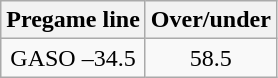<table class="wikitable">
<tr align="center">
<th style=>Pregame line</th>
<th style=>Over/under</th>
</tr>
<tr align="center">
<td>GASO –34.5</td>
<td>58.5</td>
</tr>
</table>
